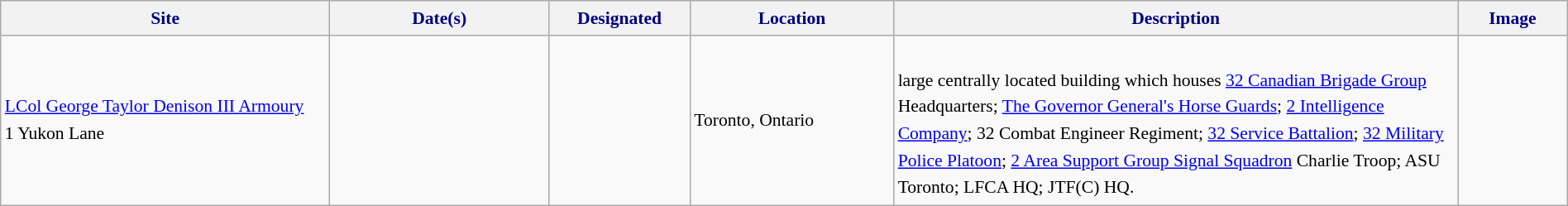<table class="wikitable sortable" style="font-size:90%;width:100%;border:0px;text-align:left;line-height:150%;">
<tr>
<th style="background: #f2f2f2; color: #000080" width="21%">Site</th>
<th style="background: #f2f2f2; color: #000080" width="14%">Date(s)</th>
<th style="background: #f2f2f2; color: #000080" width="9%">Designated</th>
<th style="background: #f2f2f2; color: #000080" width="13%">Location</th>
<th style="background: #f2f2f2; color: #000080" width="36%" class="unsortable">Description</th>
<th style="background: #f2f2f2; color: #000080" width="7%" class="unsortable">Image</th>
</tr>
<tr>
<td><a href='#'>LCol George Taylor Denison III Armoury</a><br>1 Yukon Lane</td>
<td></td>
<td></td>
<td>Toronto, Ontario</td>
<td><br>large centrally located building which houses <a href='#'>32 Canadian Brigade Group</a> Headquarters; <a href='#'>The Governor General's Horse Guards</a>; <a href='#'>2 Intelligence Company</a>; 32 Combat Engineer Regiment; <a href='#'>32 Service Battalion</a>; <a href='#'>32 Military Police Platoon</a>; <a href='#'>2 Area Support Group Signal Squadron</a> Charlie Troop; ASU Toronto; LFCA HQ; JTF(C) HQ.</td>
<td></td>
</tr>
<tr>
</tr>
</table>
